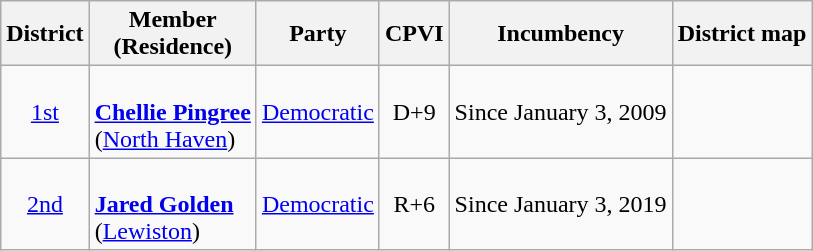<table class="wikitable" style="text-align:center">
<tr>
<th>District</th>
<th>Member<br>(Residence)</th>
<th>Party</th>
<th>CPVI</th>
<th>Incumbency</th>
<th>District map</th>
</tr>
<tr>
<td><a href='#'>1st</a></td>
<td align=left nowrap><br><strong><a href='#'>Chellie Pingree</a></strong><br>(<a href='#'>North Haven</a>)</td>
<td><a href='#'>Democratic</a></td>
<td>D+9</td>
<td>Since January 3, 2009</td>
<td></td>
</tr>
<tr>
<td><a href='#'>2nd</a></td>
<td align=left nowrap><strong><br><a href='#'>Jared Golden</a></strong><br>(<a href='#'>Lewiston</a>)</td>
<td><a href='#'>Democratic</a></td>
<td>R+6</td>
<td>Since January 3, 2019</td>
<td></td>
</tr>
</table>
